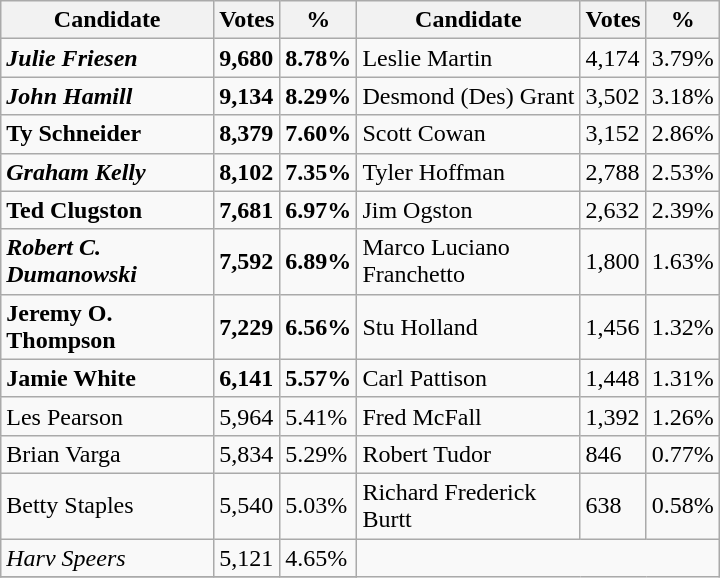<table class="wikitable" style="width:480px">
<tr>
<th>Candidate</th>
<th>Votes</th>
<th>%</th>
<th>Candidate</th>
<th>Votes</th>
<th>%</th>
</tr>
<tr>
<td><strong><em>Julie Friesen</em></strong></td>
<td><strong>9,680</strong></td>
<td><strong>8.78%</strong></td>
<td>Leslie Martin</td>
<td>4,174</td>
<td>3.79%</td>
</tr>
<tr>
<td><strong><em>John Hamill</em></strong></td>
<td><strong>9,134</strong></td>
<td><strong>8.29%</strong></td>
<td>Desmond (Des) Grant</td>
<td>3,502</td>
<td>3.18%</td>
</tr>
<tr>
<td><strong>Ty Schneider</strong></td>
<td><strong>8,379</strong></td>
<td><strong>7.60%</strong></td>
<td>Scott Cowan</td>
<td>3,152</td>
<td>2.86%</td>
</tr>
<tr>
<td><strong><em>Graham Kelly</em></strong></td>
<td><strong>8,102</strong></td>
<td><strong>7.35%</strong></td>
<td>Tyler Hoffman</td>
<td>2,788</td>
<td>2.53%</td>
</tr>
<tr>
<td><strong>Ted Clugston</strong></td>
<td><strong>7,681</strong></td>
<td><strong>6.97%</strong></td>
<td>Jim Ogston</td>
<td>2,632</td>
<td>2.39%</td>
</tr>
<tr>
<td><strong><em>Robert C. Dumanowski</em></strong></td>
<td><strong>7,592</strong></td>
<td><strong>6.89%</strong></td>
<td>Marco Luciano Franchetto</td>
<td>1,800</td>
<td>1.63%</td>
</tr>
<tr>
<td><strong>Jeremy O. Thompson</strong></td>
<td><strong>7,229</strong></td>
<td><strong>6.56%</strong></td>
<td>Stu Holland</td>
<td>1,456</td>
<td>1.32%</td>
</tr>
<tr>
<td><strong>Jamie White</strong></td>
<td><strong>6,141</strong></td>
<td><strong>5.57%</strong></td>
<td>Carl Pattison</td>
<td>1,448</td>
<td>1.31%</td>
</tr>
<tr>
<td>Les Pearson</td>
<td>5,964</td>
<td>5.41%</td>
<td>Fred McFall</td>
<td>1,392</td>
<td>1.26%</td>
</tr>
<tr>
<td>Brian Varga</td>
<td>5,834</td>
<td>5.29%</td>
<td>Robert Tudor</td>
<td>846</td>
<td>0.77%</td>
</tr>
<tr>
<td>Betty Staples</td>
<td>5,540</td>
<td>5.03%</td>
<td>Richard Frederick Burtt</td>
<td>638</td>
<td>0.58%</td>
</tr>
<tr>
<td><em>Harv Speers</em></td>
<td>5,121</td>
<td>4.65%</td>
</tr>
<tr>
</tr>
</table>
